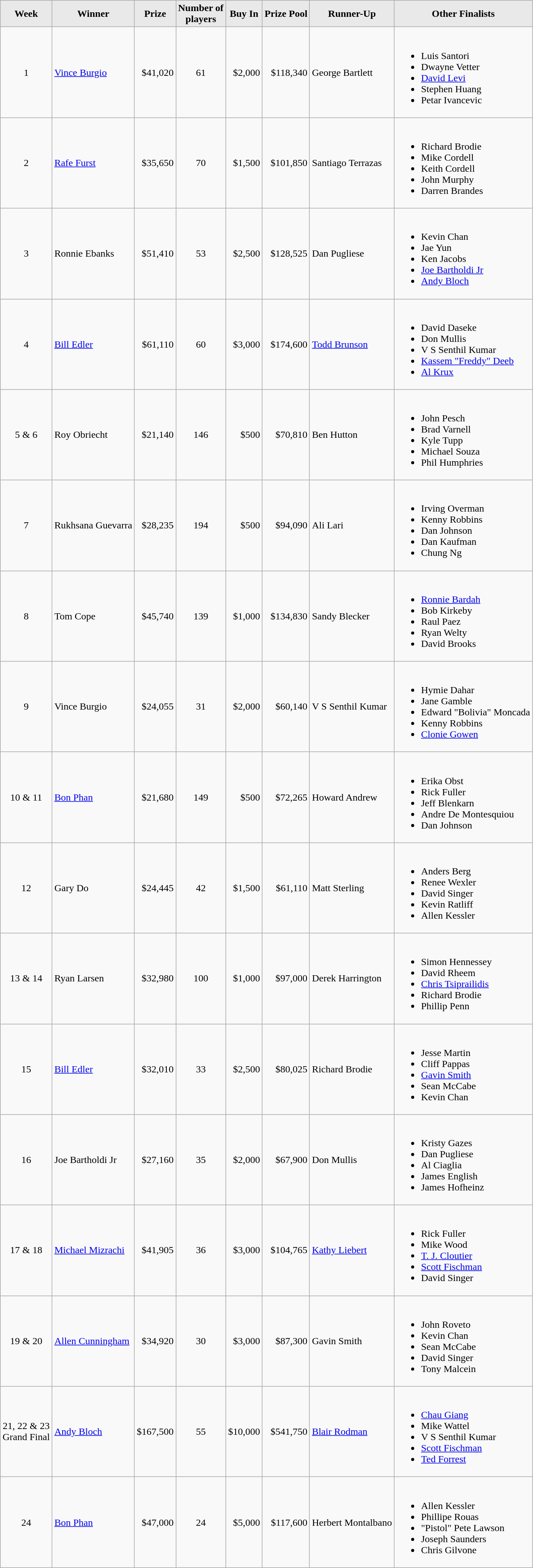<table class="wikitable">
<tr>
<th style="background: #E9E9E9;">Week</th>
<th style="background: #E9E9E9;">Winner</th>
<th style="background: #E9E9E9;">Prize</th>
<th style="background: #E9E9E9;">Number of<br>players</th>
<th style="background: #E9E9E9;">Buy In</th>
<th style="background: #E9E9E9;">Prize Pool</th>
<th style="background: #E9E9E9;">Runner-Up</th>
<th style="background: #E9E9E9;">Other Finalists</th>
</tr>
<tr>
<td align=center>1</td>
<td><a href='#'>Vince Burgio</a></td>
<td align=right>$41,020</td>
<td align=center>61</td>
<td align=right>$2,000</td>
<td align=right>$118,340</td>
<td>George Bartlett</td>
<td><br><ul><li>Luis Santori</li><li>Dwayne Vetter</li><li><a href='#'>David Levi</a></li><li>Stephen Huang</li><li>Petar Ivancevic</li></ul></td>
</tr>
<tr>
<td align=center>2</td>
<td><a href='#'>Rafe Furst</a></td>
<td align=right>$35,650</td>
<td align=center>70</td>
<td align=right>$1,500</td>
<td align=right>$101,850</td>
<td>Santiago Terrazas</td>
<td><br><ul><li>Richard Brodie</li><li>Mike Cordell</li><li>Keith Cordell</li><li>John Murphy</li><li>Darren Brandes</li></ul></td>
</tr>
<tr>
<td align=center>3</td>
<td>Ronnie Ebanks</td>
<td align=right>$51,410</td>
<td align=center>53</td>
<td align=right>$2,500</td>
<td align=right>$128,525</td>
<td>Dan Pugliese</td>
<td><br><ul><li>Kevin Chan</li><li>Jae Yun</li><li>Ken Jacobs</li><li><a href='#'>Joe Bartholdi Jr</a></li><li><a href='#'>Andy Bloch</a></li></ul></td>
</tr>
<tr>
<td align=center>4</td>
<td><a href='#'>Bill Edler</a></td>
<td align=right>$61,110</td>
<td align=center>60</td>
<td align=right>$3,000</td>
<td align=right>$174,600</td>
<td><a href='#'>Todd Brunson</a></td>
<td><br><ul><li>David Daseke</li><li>Don Mullis</li><li>V S Senthil Kumar</li><li><a href='#'>Kassem "Freddy" Deeb</a></li><li><a href='#'>Al Krux</a></li></ul></td>
</tr>
<tr>
<td align=center>5 & 6</td>
<td>Roy Obriecht</td>
<td align=right>$21,140</td>
<td align=center>146</td>
<td align=right>$500</td>
<td align=right>$70,810</td>
<td>Ben Hutton</td>
<td><br><ul><li>John Pesch</li><li>Brad Varnell</li><li>Kyle Tupp</li><li>Michael Souza</li><li>Phil Humphries</li></ul></td>
</tr>
<tr>
<td align=center>7</td>
<td>Rukhsana Guevarra</td>
<td align=right>$28,235</td>
<td align=center>194</td>
<td align=right>$500</td>
<td align=right>$94,090</td>
<td>Ali Lari</td>
<td><br><ul><li>Irving Overman</li><li>Kenny Robbins</li><li>Dan Johnson</li><li>Dan Kaufman</li><li>Chung Ng</li></ul></td>
</tr>
<tr>
<td align=center>8</td>
<td>Tom Cope</td>
<td align=right>$45,740</td>
<td align=center>139</td>
<td align=right>$1,000</td>
<td align=right>$134,830</td>
<td>Sandy Blecker</td>
<td><br><ul><li><a href='#'>Ronnie Bardah</a></li><li>Bob Kirkeby</li><li>Raul Paez</li><li>Ryan Welty</li><li>David Brooks</li></ul></td>
</tr>
<tr>
<td align=center>9</td>
<td>Vince Burgio</td>
<td align=right>$24,055</td>
<td align=center>31</td>
<td align=right>$2,000</td>
<td align=right>$60,140</td>
<td>V S Senthil Kumar</td>
<td><br><ul><li>Hymie Dahar</li><li>Jane Gamble</li><li>Edward "Bolivia" Moncada</li><li>Kenny Robbins</li><li><a href='#'>Clonie Gowen</a></li></ul></td>
</tr>
<tr>
<td align=center>10 & 11</td>
<td><a href='#'>Bon Phan</a></td>
<td align=right>$21,680</td>
<td align=center>149</td>
<td align=right>$500</td>
<td align=right>$72,265</td>
<td>Howard Andrew</td>
<td><br><ul><li>Erika Obst</li><li>Rick Fuller</li><li>Jeff Blenkarn</li><li>Andre De Montesquiou</li><li>Dan Johnson</li></ul></td>
</tr>
<tr>
<td align=center>12</td>
<td>Gary Do</td>
<td align=right>$24,445</td>
<td align=center>42</td>
<td align=right>$1,500</td>
<td align=right>$61,110</td>
<td>Matt Sterling</td>
<td><br><ul><li>Anders Berg</li><li>Renee Wexler</li><li>David Singer</li><li>Kevin Ratliff</li><li>Allen Kessler</li></ul></td>
</tr>
<tr>
<td align=center>13 & 14</td>
<td>Ryan Larsen</td>
<td align=right>$32,980</td>
<td align=center>100</td>
<td align=right>$1,000</td>
<td align=right>$97,000</td>
<td>Derek Harrington</td>
<td><br><ul><li>Simon Hennessey</li><li>David Rheem</li><li><a href='#'>Chris Tsiprailidis</a></li><li>Richard Brodie</li><li>Phillip Penn</li></ul></td>
</tr>
<tr>
<td align=center>15</td>
<td><a href='#'>Bill Edler</a></td>
<td align=right>$32,010</td>
<td align=center>33</td>
<td align=right>$2,500</td>
<td align=right>$80,025</td>
<td>Richard Brodie</td>
<td><br><ul><li>Jesse Martin</li><li>Cliff Pappas</li><li><a href='#'>Gavin Smith</a></li><li>Sean McCabe</li><li>Kevin Chan</li></ul></td>
</tr>
<tr>
<td align=center>16</td>
<td>Joe Bartholdi Jr</td>
<td align=right>$27,160</td>
<td align=center>35</td>
<td align=right>$2,000</td>
<td align=right>$67,900</td>
<td>Don Mullis</td>
<td><br><ul><li>Kristy Gazes</li><li>Dan Pugliese</li><li>Al Ciaglia</li><li>James English</li><li>James Hofheinz</li></ul></td>
</tr>
<tr>
<td align=center>17 & 18</td>
<td><a href='#'>Michael Mizrachi</a></td>
<td align=right>$41,905</td>
<td align=center>36</td>
<td align=right>$3,000</td>
<td align=right>$104,765</td>
<td><a href='#'>Kathy Liebert</a></td>
<td><br><ul><li>Rick Fuller</li><li>Mike Wood</li><li><a href='#'>T. J. Cloutier</a></li><li><a href='#'>Scott Fischman</a></li><li>David Singer</li></ul></td>
</tr>
<tr>
<td align=center>19 & 20</td>
<td><a href='#'>Allen Cunningham</a></td>
<td align=right>$34,920</td>
<td align=center>30</td>
<td align=right>$3,000</td>
<td align=right>$87,300</td>
<td>Gavin Smith</td>
<td><br><ul><li>John Roveto</li><li>Kevin Chan</li><li>Sean McCabe</li><li>David Singer</li><li>Tony Malcein</li></ul></td>
</tr>
<tr>
<td align=center>21, 22 & 23<br>Grand Final</td>
<td><a href='#'>Andy Bloch</a></td>
<td align=right>$167,500</td>
<td align=center>55</td>
<td align=right>$10,000</td>
<td align=right>$541,750</td>
<td><a href='#'>Blair Rodman</a></td>
<td><br><ul><li><a href='#'>Chau Giang</a></li><li>Mike Wattel</li><li>V S Senthil Kumar</li><li><a href='#'>Scott Fischman</a></li><li><a href='#'>Ted Forrest</a></li></ul></td>
</tr>
<tr>
<td align=center>24</td>
<td><a href='#'>Bon Phan</a></td>
<td align=right>$47,000</td>
<td align=center>24</td>
<td align=right>$5,000</td>
<td align=right>$117,600</td>
<td>Herbert Montalbano</td>
<td><br><ul><li>Allen Kessler</li><li>Phillipe Rouas</li><li>"Pistol" Pete Lawson</li><li>Joseph Saunders</li><li>Chris Gilvone</li></ul></td>
</tr>
</table>
